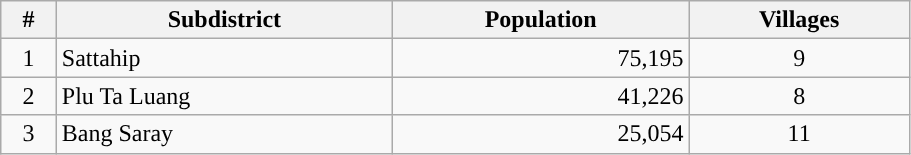<table class="wikitable" style="width:48%; display:inline-table;">
<tr>
<th>#</th>
<th>Subdistrict</th>
<th>Population</th>
<th>Villages</th>
</tr>
<tr>
<td style="text-align:center;">1</td>
<td>Sattahip</td>
<td style="text-align:right;">75,195</td>
<td style="text-align:center;">9</td>
</tr>
<tr>
<td style="text-align:center;">2</td>
<td>Plu Ta Luang</td>
<td style="text-align:right;">41,226</td>
<td style="text-align:center;">8</td>
</tr>
<tr>
<td style="text-align:center;">3</td>
<td>Bang Saray</td>
<td style="text-align:right;">25,054</td>
<td style="text-align:center;">11</td>
</tr>
</table>
